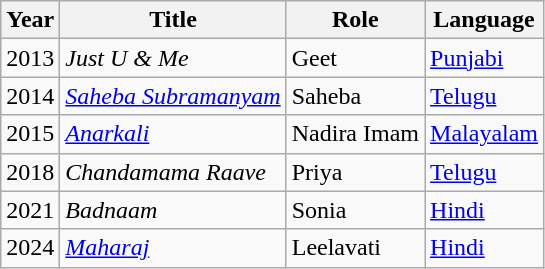<table class="wikitable sortable plainrowheaders">
<tr>
<th>Year</th>
<th>Title</th>
<th>Role</th>
<th>Language</th>
</tr>
<tr>
<td>2013</td>
<td><em>Just U & Me</em></td>
<td>Geet</td>
<td><a href='#'>Punjabi</a></td>
</tr>
<tr>
<td>2014</td>
<td><em><a href='#'>Saheba Subramanyam</a></em></td>
<td>Saheba</td>
<td><a href='#'>Telugu</a></td>
</tr>
<tr>
<td>2015</td>
<td><em><a href='#'>Anarkali</a></em></td>
<td>Nadira Imam</td>
<td><a href='#'>Malayalam</a></td>
</tr>
<tr>
<td>2018</td>
<td><em>Chandamama Raave</em></td>
<td>Priya</td>
<td><a href='#'>Telugu</a></td>
</tr>
<tr>
<td>2021</td>
<td><em>Badnaam</em></td>
<td>Sonia</td>
<td><a href='#'>Hindi</a></td>
</tr>
<tr>
<td>2024</td>
<td><em><a href='#'>Maharaj</a></em></td>
<td>Leelavati</td>
<td><a href='#'>Hindi</a></td>
</tr>
</table>
